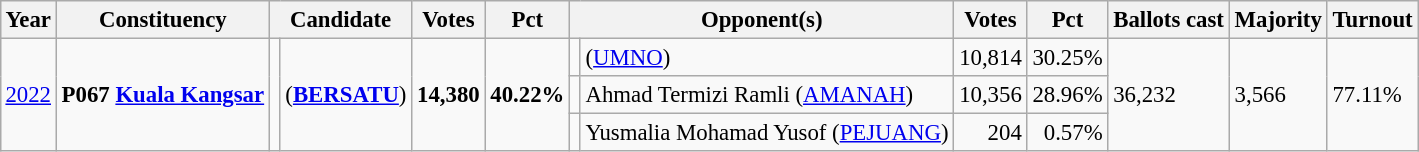<table class="wikitable" style="margin:0.5em ; font-size:95%">
<tr>
<th>Year</th>
<th>Constituency</th>
<th colspan=2>Candidate</th>
<th>Votes</th>
<th>Pct</th>
<th colspan=2>Opponent(s)</th>
<th>Votes</th>
<th>Pct</th>
<th>Ballots cast</th>
<th>Majority</th>
<th>Turnout</th>
</tr>
<tr>
<td rowspan=3><a href='#'>2022</a></td>
<td rowspan=3><strong>P067 <a href='#'>Kuala Kangsar</a></strong></td>
<td rowspan=3 bgcolor=></td>
<td rowspan=3> (<a href='#'><strong>BERSATU</strong></a>)</td>
<td rowspan=3 align=right><strong>14,380</strong></td>
<td rowspan=3><strong>40.22%</strong></td>
<td></td>
<td> (<a href='#'>UMNO</a>)</td>
<td align=right>10,814</td>
<td>30.25%</td>
<td rowspan=3>36,232</td>
<td rowspan=3>3,566</td>
<td rowspan=3>77.11%</td>
</tr>
<tr>
<td></td>
<td>Ahmad Termizi Ramli (<a href='#'>AMANAH</a>)</td>
<td align=right>10,356</td>
<td>28.96%</td>
</tr>
<tr>
<td bgcolor=></td>
<td>Yusmalia Mohamad Yusof (<a href='#'>PEJUANG</a>)</td>
<td align=right>204</td>
<td align=right>0.57%</td>
</tr>
</table>
